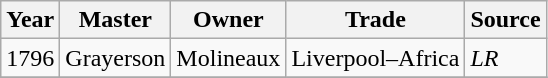<table class=" wikitable">
<tr>
<th>Year</th>
<th>Master</th>
<th>Owner</th>
<th>Trade</th>
<th>Source</th>
</tr>
<tr>
<td>1796</td>
<td>Grayerson</td>
<td>Molineaux</td>
<td>Liverpool–Africa</td>
<td><em>LR</em></td>
</tr>
<tr>
</tr>
</table>
